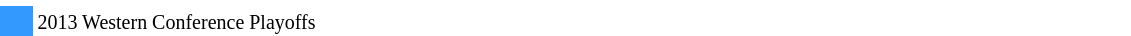<table width=60%>
<tr>
<td style="width: 20px;"></td>
<td bgcolor=#ffffff></td>
</tr>
<tr>
<td bgcolor=#3399FF></td>
<td bgcolor=#ffffff><small>2013 Western Conference Playoffs</small></td>
</tr>
</table>
